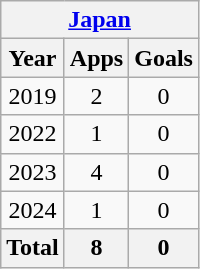<table class="wikitable" style="text-align:center">
<tr>
<th colspan="3"><a href='#'>Japan</a></th>
</tr>
<tr>
<th>Year</th>
<th>Apps</th>
<th>Goals</th>
</tr>
<tr>
<td>2019</td>
<td>2</td>
<td>0</td>
</tr>
<tr>
<td>2022</td>
<td>1</td>
<td>0</td>
</tr>
<tr>
<td>2023</td>
<td>4</td>
<td>0</td>
</tr>
<tr>
<td>2024</td>
<td>1</td>
<td>0</td>
</tr>
<tr>
<th>Total</th>
<th>8</th>
<th>0</th>
</tr>
</table>
